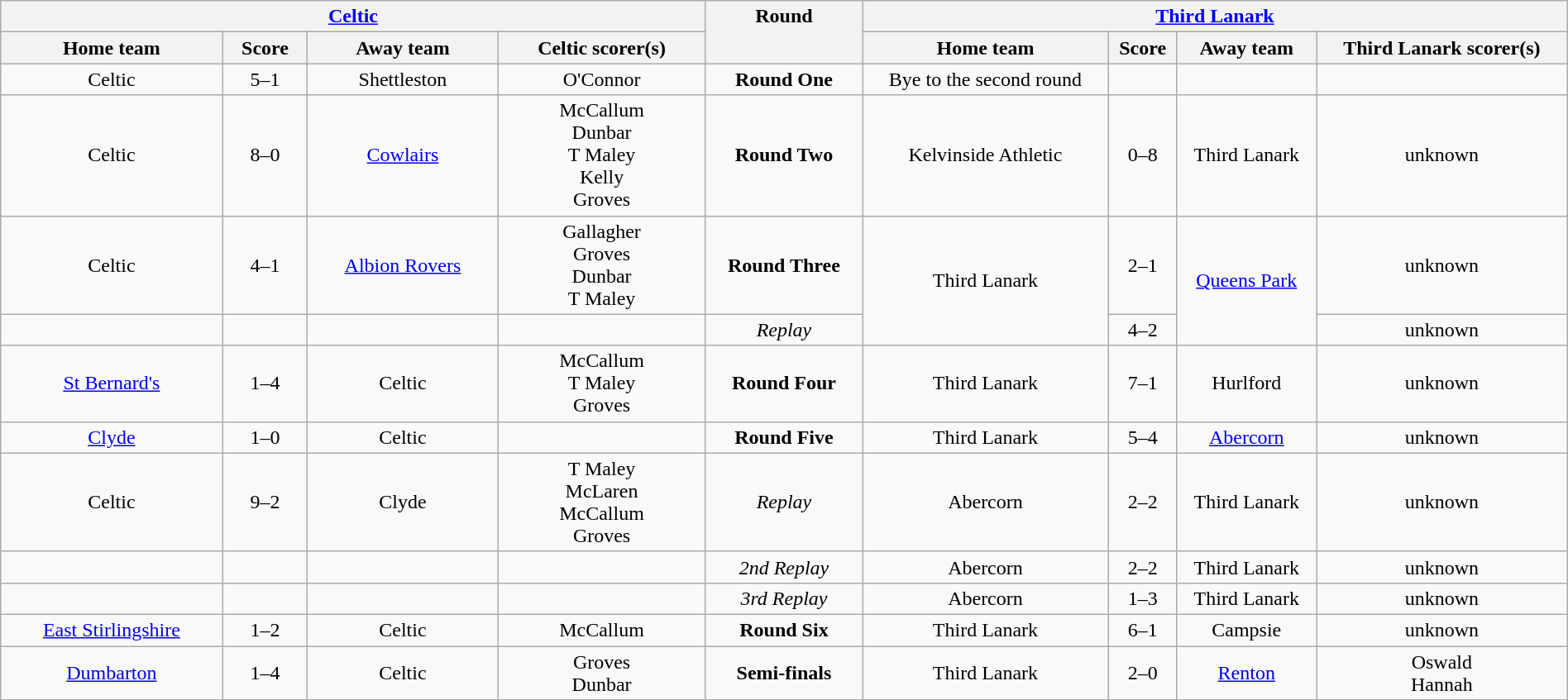<table width=100% border=0 class=wikitable style="text-align: center">
<tr valign=top>
<th colspan=4 width=45%><a href='#'>Celtic</a></th>
<th rowspan=2 valign=center width=10%>Round</th>
<th colspan=4 width=45%><a href='#'>Third Lanark</a></th>
</tr>
<tr>
<th>Home team</th>
<th>Score</th>
<th>Away team</th>
<th>Celtic scorer(s)</th>
<th>Home team</th>
<th>Score</th>
<th>Away team</th>
<th>Third Lanark scorer(s)</th>
</tr>
<tr>
<td>Celtic</td>
<td>5–1</td>
<td>Shettleston</td>
<td>O'Connor </td>
<td><strong>Round One</strong></td>
<td>Bye to the second round</td>
<td></td>
<td></td>
<td></td>
</tr>
<tr>
<td>Celtic</td>
<td>8–0</td>
<td><a href='#'>Cowlairs</a></td>
<td>McCallum<br>Dunbar<br>T Maley<br>Kelly<br>Groves</td>
<td><strong>Round Two</strong></td>
<td>Kelvinside Athletic</td>
<td>0–8</td>
<td>Third Lanark</td>
<td>unknown</td>
</tr>
<tr>
<td>Celtic</td>
<td>4–1</td>
<td><a href='#'>Albion Rovers</a></td>
<td>Gallagher <br>Groves <br>Dunbar<br> T Maley</td>
<td><strong>Round Three</strong></td>
<td rowspan=2>Third Lanark</td>
<td>2–1</td>
<td rowspan=2><a href='#'>Queens Park</a></td>
<td>unknown</td>
</tr>
<tr>
<td></td>
<td></td>
<td></td>
<td></td>
<td><em>Replay</em></td>
<td>4–2</td>
<td>unknown</td>
</tr>
<tr>
<td><a href='#'>St Bernard's</a></td>
<td>1–4</td>
<td>Celtic</td>
<td>McCallum<br>T Maley<br>Groves</td>
<td><strong>Round Four</strong></td>
<td>Third Lanark</td>
<td>7–1</td>
<td>Hurlford</td>
<td>unknown</td>
</tr>
<tr>
<td><a href='#'>Clyde</a></td>
<td>1–0</td>
<td>Celtic</td>
<td></td>
<td><strong>Round Five</strong></td>
<td>Third Lanark</td>
<td>5–4</td>
<td><a href='#'>Abercorn</a></td>
<td>unknown</td>
</tr>
<tr>
<td>Celtic</td>
<td>9–2</td>
<td>Clyde</td>
<td>T Maley <br> McLaren <br> McCallum <br>Groves</td>
<td><em>Replay</em></td>
<td>Abercorn</td>
<td>2–2</td>
<td>Third Lanark</td>
<td>unknown</td>
</tr>
<tr>
<td></td>
<td></td>
<td></td>
<td></td>
<td><em>2nd Replay</em></td>
<td>Abercorn</td>
<td>2–2</td>
<td>Third Lanark</td>
<td>unknown</td>
</tr>
<tr>
<td></td>
<td></td>
<td></td>
<td></td>
<td><em>3rd Replay</em></td>
<td>Abercorn</td>
<td>1–3</td>
<td>Third Lanark</td>
<td>unknown</td>
</tr>
<tr>
<td><a href='#'>East Stirlingshire</a></td>
<td>1–2</td>
<td>Celtic</td>
<td>McCallum</td>
<td><strong>Round Six</strong></td>
<td>Third Lanark</td>
<td>6–1</td>
<td>Campsie</td>
<td>unknown</td>
</tr>
<tr>
<td><a href='#'>Dumbarton</a></td>
<td>1–4</td>
<td>Celtic</td>
<td>Groves<br>Dunbar</td>
<td><strong>Semi-finals</strong></td>
<td>Third Lanark</td>
<td>2–0</td>
<td><a href='#'>Renton</a></td>
<td>Oswald<br>Hannah</td>
</tr>
</table>
